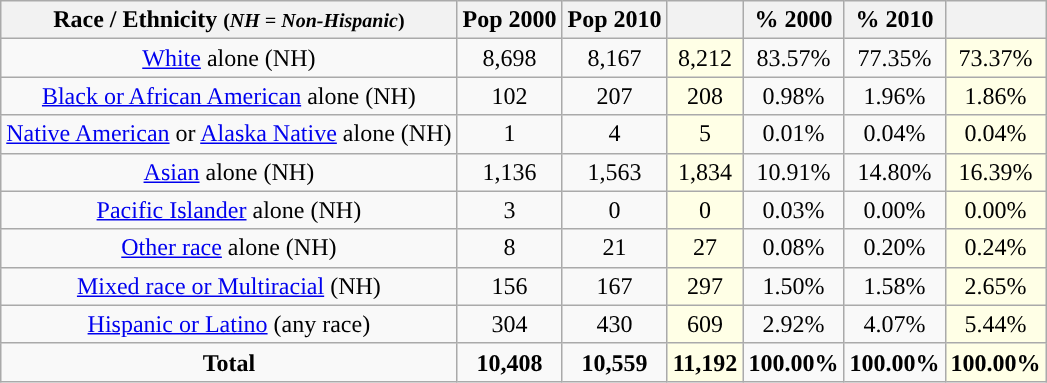<table class="wikitable" style="text-align:center;">
<tr>
<th>Race / Ethnicity <small>(<em>NH = Non-Hispanic</em>)</small></th>
<th>Pop 2000</th>
<th>Pop 2010</th>
<th></th>
<th>% 2000</th>
<th>% 2010</th>
<th></th>
</tr>
<tr>
<td><a href='#'>White</a> alone (NH)</td>
<td>8,698</td>
<td>8,167</td>
<td style='background: #ffffe6;'>8,212</td>
<td>83.57%</td>
<td>77.35%</td>
<td style='background: #ffffe6;'>73.37%</td>
</tr>
<tr>
<td><a href='#'>Black or African American</a> alone (NH)</td>
<td>102</td>
<td>207</td>
<td style='background: #ffffe6;'>208</td>
<td>0.98%</td>
<td>1.96%</td>
<td style='background: #ffffe6;'>1.86%</td>
</tr>
<tr>
<td><a href='#'>Native American</a> or <a href='#'>Alaska Native</a> alone (NH)</td>
<td>1</td>
<td>4</td>
<td style='background: #ffffe6;'>5</td>
<td>0.01%</td>
<td>0.04%</td>
<td style='background: #ffffe6;'>0.04%</td>
</tr>
<tr>
<td><a href='#'>Asian</a> alone (NH)</td>
<td>1,136</td>
<td>1,563</td>
<td style='background: #ffffe6;'>1,834</td>
<td>10.91%</td>
<td>14.80%</td>
<td style='background: #ffffe6;'>16.39%</td>
</tr>
<tr>
<td><a href='#'>Pacific Islander</a> alone (NH)</td>
<td>3</td>
<td>0</td>
<td style='background: #ffffe6;'>0</td>
<td>0.03%</td>
<td>0.00%</td>
<td style='background: #ffffe6;'>0.00%</td>
</tr>
<tr>
<td><a href='#'>Other race</a> alone (NH)</td>
<td>8</td>
<td>21</td>
<td style='background: #ffffe6;'>27</td>
<td>0.08%</td>
<td>0.20%</td>
<td style='background: #ffffe6;'>0.24%</td>
</tr>
<tr>
<td><a href='#'>Mixed race or Multiracial</a> (NH)</td>
<td>156</td>
<td>167</td>
<td style='background: #ffffe6;'>297</td>
<td>1.50%</td>
<td>1.58%</td>
<td style='background: #ffffe6;'>2.65%</td>
</tr>
<tr>
<td><a href='#'>Hispanic or Latino</a> (any race)</td>
<td>304</td>
<td>430</td>
<td style='background: #ffffe6;'>609</td>
<td>2.92%</td>
<td>4.07%</td>
<td style='background: #ffffe6;'>5.44%</td>
</tr>
<tr>
<td><strong>Total</strong></td>
<td><strong>10,408</strong></td>
<td><strong>10,559</strong></td>
<td style='background: #ffffe6;'><strong>11,192</strong></td>
<td><strong>100.00%</strong></td>
<td><strong>100.00%</strong></td>
<td style='background: #ffffe6;'><strong>100.00%</strong></td>
</tr>
</table>
